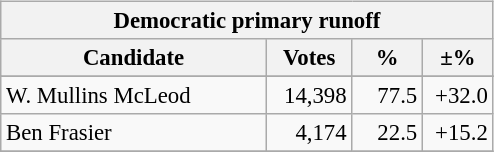<table class="wikitable" align="left" style="margin: 1em 1em 1em 0; font-size: 95%;">
<tr>
<th colspan="4">Democratic primary runoff</th>
</tr>
<tr>
<th colspan="1" style="width: 170px">Candidate</th>
<th style="width: 50px">Votes</th>
<th style="width: 40px">%</th>
<th style="width: 40px">±%</th>
</tr>
<tr>
</tr>
<tr>
<td>W. Mullins McLeod</td>
<td align="right">14,398</td>
<td align="right">77.5</td>
<td align="right">+32.0</td>
</tr>
<tr>
<td>Ben Frasier</td>
<td align="right">4,174</td>
<td align="right">22.5</td>
<td align="right">+15.2</td>
</tr>
<tr>
</tr>
</table>
